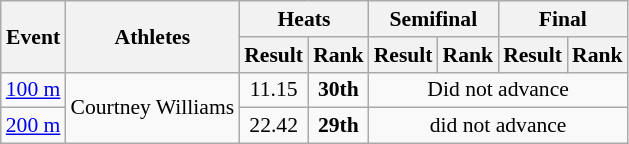<table class=wikitable style="font-size:90%">
<tr>
<th rowspan=2>Event</th>
<th rowspan=2>Athletes</th>
<th colspan=2>Heats</th>
<th colspan=2>Semifinal</th>
<th colspan=2>Final</th>
</tr>
<tr>
<th>Result</th>
<th>Rank</th>
<th>Result</th>
<th>Rank</th>
<th>Result</th>
<th>Rank</th>
</tr>
<tr>
<td><a href='#'>100 m</a></td>
<td rowspan="2">Courtney Williams</td>
<td align=center>11.15</td>
<td align=center><strong>30th</strong></td>
<td colspan=4 align=center>Did not advance</td>
</tr>
<tr>
<td><a href='#'>200 m</a></td>
<td align=center>22.42</td>
<td align=center><strong>29th</strong></td>
<td align=center colspan="7">did not advance</td>
</tr>
</table>
